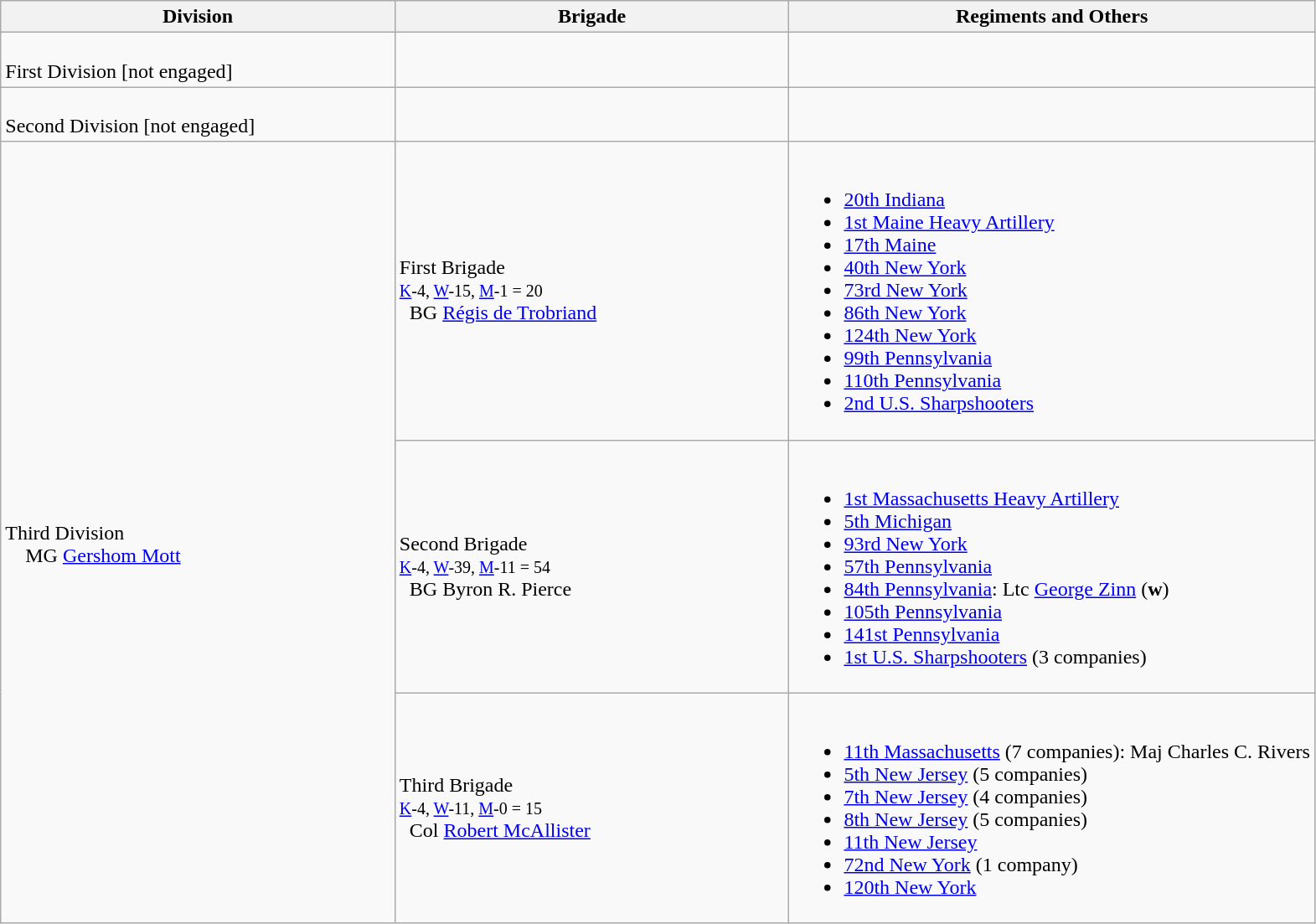<table class="wikitable">
<tr>
<th width=30%>Division</th>
<th width=30%>Brigade</th>
<th>Regiments and Others</th>
</tr>
<tr>
<td rowspan = 1><br>First Division [not engaged]</td>
<td></td>
<td></td>
</tr>
<tr>
<td rowspan = 1><br>Second Division [not engaged]</td>
<td></td>
<td></td>
</tr>
<tr>
<td rowspan = 3><br>Third Division
<br>    MG <a href='#'>Gershom Mott</a></td>
<td>First Brigade<br><small><a href='#'>K</a>-4, <a href='#'>W</a>-15, <a href='#'>M</a>-1 = 20</small><br>  BG <a href='#'>Régis de Trobriand</a></td>
<td><br><ul><li><a href='#'>20th Indiana</a></li><li><a href='#'>1st Maine Heavy Artillery</a></li><li><a href='#'>17th Maine</a></li><li><a href='#'>40th New York</a></li><li><a href='#'>73rd New York</a></li><li><a href='#'>86th New York</a></li><li><a href='#'>124th New York</a></li><li><a href='#'>99th Pennsylvania</a></li><li><a href='#'>110th Pennsylvania</a></li><li><a href='#'>2nd U.S. Sharpshooters</a></li></ul></td>
</tr>
<tr>
<td>Second Brigade<br><small><a href='#'>K</a>-4, <a href='#'>W</a>-39, <a href='#'>M</a>-11 = 54</small><br>  BG Byron R. Pierce</td>
<td><br><ul><li><a href='#'>1st Massachusetts Heavy Artillery</a></li><li><a href='#'>5th Michigan</a></li><li><a href='#'>93rd New York</a></li><li><a href='#'>57th Pennsylvania</a></li><li><a href='#'>84th Pennsylvania</a>: Ltc <a href='#'>George Zinn</a> (<strong>w</strong>)</li><li><a href='#'>105th Pennsylvania</a></li><li><a href='#'>141st Pennsylvania</a></li><li><a href='#'>1st U.S. Sharpshooters</a> (3 companies)</li></ul></td>
</tr>
<tr>
<td>Third Brigade<br><small><a href='#'>K</a>-4, <a href='#'>W</a>-11, <a href='#'>M</a>-0 = 15</small><br>  Col <a href='#'>Robert McAllister</a></td>
<td><br><ul><li><a href='#'>11th Massachusetts</a> (7 companies): Maj Charles C. Rivers</li><li><a href='#'>5th New Jersey</a> (5 companies)</li><li><a href='#'>7th New Jersey</a> (4 companies)</li><li><a href='#'>8th New Jersey</a> (5 companies)</li><li><a href='#'>11th New Jersey</a></li><li><a href='#'>72nd New York</a> (1 company)</li><li><a href='#'>120th New York</a></li></ul></td>
</tr>
</table>
